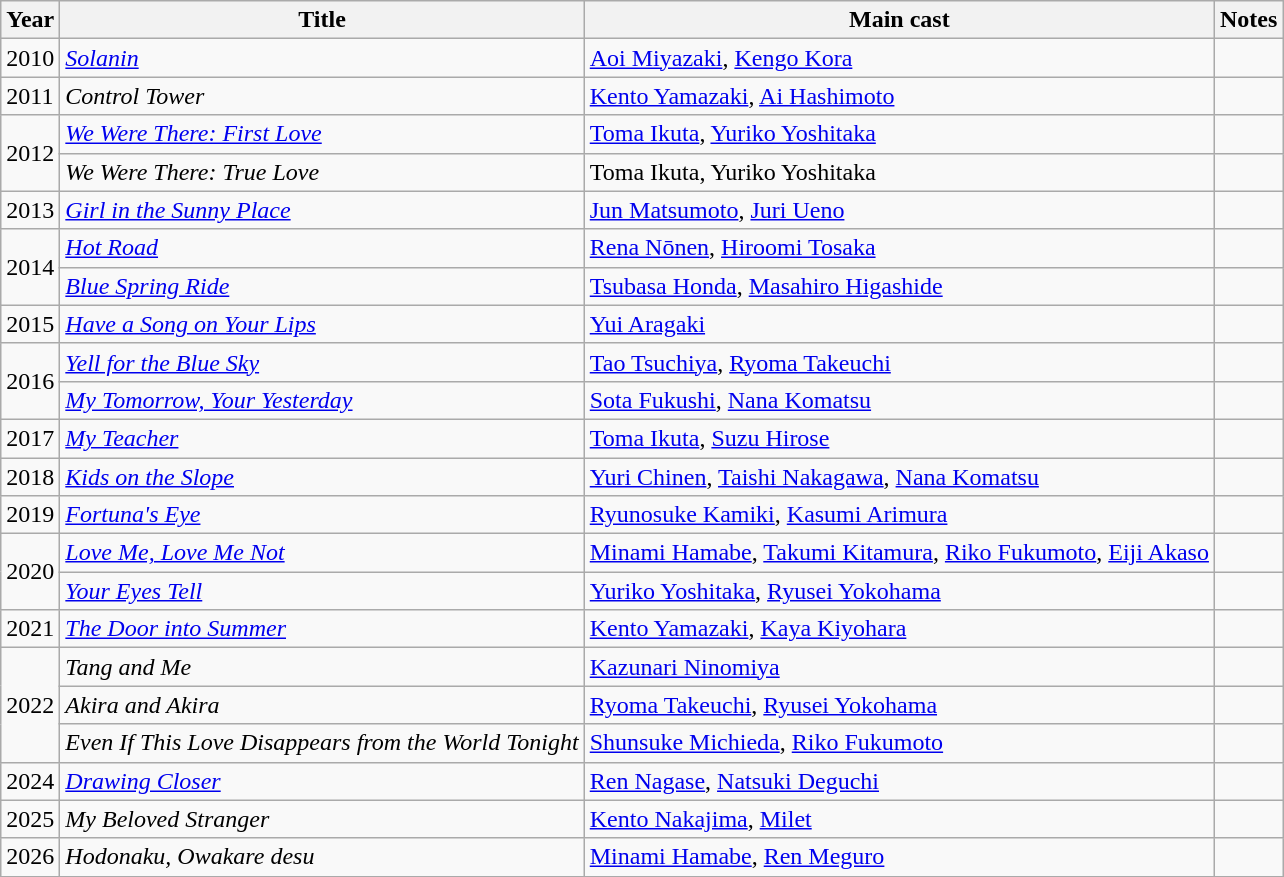<table class="wikitable sortable">
<tr>
<th>Year</th>
<th>Title</th>
<th>Main cast</th>
<th>Notes</th>
</tr>
<tr>
<td>2010</td>
<td><em><a href='#'>Solanin</a></em></td>
<td><a href='#'>Aoi Miyazaki</a>, <a href='#'>Kengo Kora</a></td>
<td></td>
</tr>
<tr>
<td>2011</td>
<td><em>Control Tower</em></td>
<td><a href='#'>Kento Yamazaki</a>, <a href='#'>Ai Hashimoto</a></td>
<td></td>
</tr>
<tr>
<td rowspan=2>2012</td>
<td><em><a href='#'>We Were There: First Love</a></em></td>
<td><a href='#'>Toma Ikuta</a>, <a href='#'>Yuriko Yoshitaka</a></td>
<td></td>
</tr>
<tr>
<td><em>We Were There: True Love</em></td>
<td>Toma Ikuta, Yuriko Yoshitaka</td>
<td></td>
</tr>
<tr>
<td>2013</td>
<td><em><a href='#'>Girl in the Sunny Place</a></em></td>
<td><a href='#'>Jun Matsumoto</a>, <a href='#'>Juri Ueno</a></td>
<td></td>
</tr>
<tr>
<td rowspan=2>2014</td>
<td><em><a href='#'>Hot Road</a></em></td>
<td><a href='#'>Rena Nōnen</a>, <a href='#'>Hiroomi Tosaka</a></td>
<td></td>
</tr>
<tr>
<td><em><a href='#'>Blue Spring Ride</a></em></td>
<td><a href='#'>Tsubasa Honda</a>, <a href='#'>Masahiro Higashide</a></td>
<td></td>
</tr>
<tr>
<td>2015</td>
<td><em><a href='#'>Have a Song on Your Lips</a></em></td>
<td><a href='#'>Yui Aragaki</a></td>
<td></td>
</tr>
<tr>
<td rowspan=2>2016</td>
<td><em><a href='#'>Yell for the Blue Sky</a></em></td>
<td><a href='#'>Tao Tsuchiya</a>, <a href='#'>Ryoma Takeuchi</a></td>
<td></td>
</tr>
<tr>
<td><em><a href='#'>My Tomorrow, Your Yesterday</a></em></td>
<td><a href='#'>Sota Fukushi</a>, <a href='#'>Nana Komatsu</a></td>
<td></td>
</tr>
<tr>
<td>2017</td>
<td><em><a href='#'>My Teacher</a></em></td>
<td><a href='#'>Toma Ikuta</a>, <a href='#'>Suzu Hirose</a></td>
<td></td>
</tr>
<tr>
<td>2018</td>
<td><em><a href='#'>Kids on the Slope</a></em></td>
<td><a href='#'>Yuri Chinen</a>, <a href='#'>Taishi Nakagawa</a>, <a href='#'>Nana Komatsu</a></td>
<td></td>
</tr>
<tr>
<td>2019</td>
<td><em><a href='#'>Fortuna's Eye</a></em></td>
<td><a href='#'>Ryunosuke Kamiki</a>, <a href='#'>Kasumi Arimura</a></td>
<td></td>
</tr>
<tr>
<td rowspan=2>2020</td>
<td><em><a href='#'>Love Me, Love Me Not</a></em></td>
<td><a href='#'>Minami Hamabe</a>, <a href='#'>Takumi Kitamura</a>, <a href='#'>Riko Fukumoto</a>, <a href='#'>Eiji Akaso</a></td>
<td></td>
</tr>
<tr>
<td><em><a href='#'>Your Eyes Tell</a></em></td>
<td><a href='#'>Yuriko Yoshitaka</a>, <a href='#'>Ryusei Yokohama</a></td>
<td></td>
</tr>
<tr>
<td>2021</td>
<td><em><a href='#'>The Door into Summer</a></em></td>
<td><a href='#'>Kento Yamazaki</a>, <a href='#'>Kaya Kiyohara</a></td>
<td></td>
</tr>
<tr>
<td rowspan=3>2022</td>
<td><em>Tang and Me</em></td>
<td><a href='#'>Kazunari Ninomiya</a></td>
<td></td>
</tr>
<tr>
<td><em>Akira and Akira</em></td>
<td><a href='#'>Ryoma Takeuchi</a>, <a href='#'>Ryusei Yokohama</a></td>
<td></td>
</tr>
<tr>
<td><em>Even If This Love Disappears from the World Tonight</em></td>
<td><a href='#'>Shunsuke Michieda</a>, <a href='#'>Riko Fukumoto</a></td>
<td></td>
</tr>
<tr>
<td>2024</td>
<td><em><a href='#'>Drawing Closer</a></em></td>
<td><a href='#'>Ren Nagase</a>, <a href='#'>Natsuki Deguchi</a></td>
<td></td>
</tr>
<tr>
<td>2025</td>
<td><em>My Beloved Stranger</em></td>
<td><a href='#'>Kento Nakajima</a>, <a href='#'>Milet</a></td>
<td></td>
</tr>
<tr>
<td>2026</td>
<td><em>Hodonaku, Owakare desu</em></td>
<td><a href='#'>Minami Hamabe</a>, <a href='#'>Ren Meguro</a></td>
<td></td>
</tr>
<tr>
</tr>
</table>
